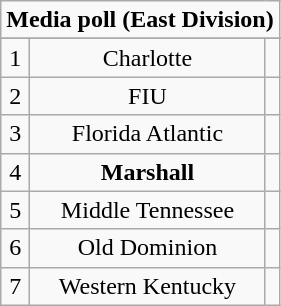<table class="wikitable" style="display: inline-table;">
<tr>
<td align="center" Colspan="3"><strong>Media poll (East Division)</strong></td>
</tr>
<tr align="center">
</tr>
<tr align="center">
<td>1</td>
<td>Charlotte</td>
<td></td>
</tr>
<tr align="center">
<td>2</td>
<td>FIU</td>
<td></td>
</tr>
<tr align="center">
<td>3</td>
<td>Florida Atlantic</td>
<td></td>
</tr>
<tr align="center">
<td>4</td>
<td><strong>Marshall</strong></td>
<td></td>
</tr>
<tr align="center">
<td>5</td>
<td>Middle Tennessee</td>
<td></td>
</tr>
<tr align="center">
<td>6</td>
<td>Old Dominion</td>
<td></td>
</tr>
<tr align="center">
<td>7</td>
<td>Western Kentucky</td>
<td></td>
</tr>
</table>
